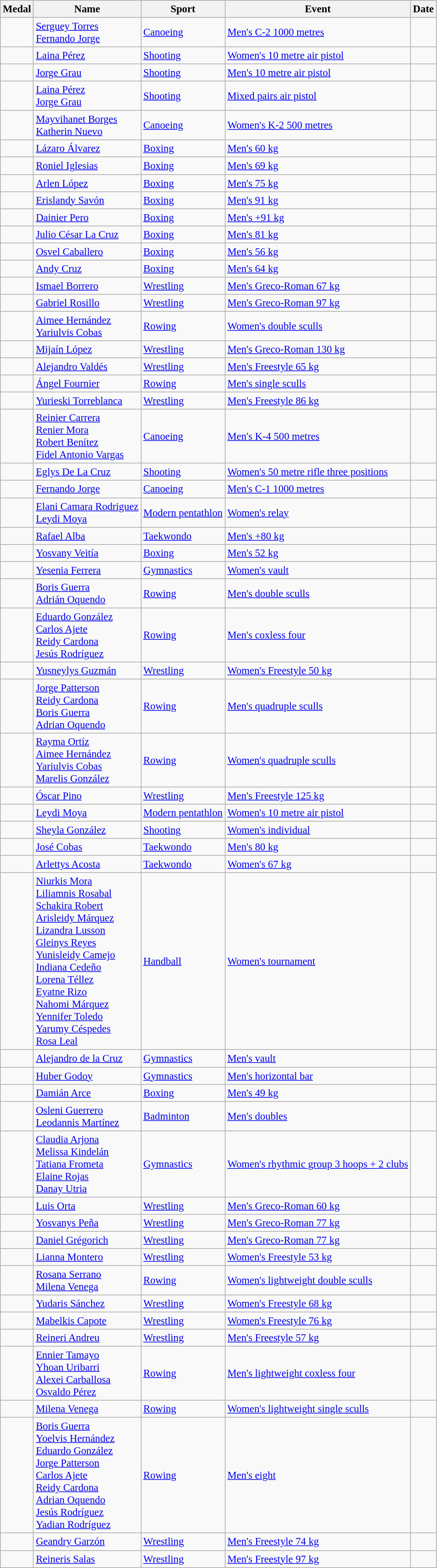<table class="wikitable sortable"  style=font-size:95%>
<tr>
<th>Medal</th>
<th>Name</th>
<th>Sport</th>
<th>Event</th>
<th>Date</th>
</tr>
<tr>
<td></td>
<td><a href='#'>Serguey Torres</a><br><a href='#'>Fernando Jorge</a></td>
<td><a href='#'>Canoeing</a></td>
<td><a href='#'>Men's C-2 1000 metres</a></td>
<td></td>
</tr>
<tr>
<td></td>
<td><a href='#'>Laina Pérez</a></td>
<td><a href='#'>Shooting</a></td>
<td><a href='#'>Women's 10 metre air pistol</a></td>
<td></td>
</tr>
<tr>
<td></td>
<td><a href='#'>Jorge Grau</a></td>
<td><a href='#'>Shooting</a></td>
<td><a href='#'>Men's 10 metre air pistol</a></td>
<td></td>
</tr>
<tr>
<td></td>
<td><a href='#'>Laina Pérez</a><br><a href='#'>Jorge Grau</a></td>
<td><a href='#'>Shooting</a></td>
<td><a href='#'>Mixed pairs air pistol</a></td>
<td></td>
</tr>
<tr>
<td></td>
<td><a href='#'>Mayvihanet Borges</a><br><a href='#'>Katherin Nuevo</a></td>
<td><a href='#'>Canoeing</a></td>
<td><a href='#'>Women's K-2 500 metres</a></td>
<td></td>
</tr>
<tr>
<td></td>
<td><a href='#'>Lázaro Álvarez</a></td>
<td><a href='#'>Boxing</a></td>
<td><a href='#'>Men's 60 kg</a></td>
<td></td>
</tr>
<tr>
<td></td>
<td><a href='#'>Roniel Iglesias</a></td>
<td><a href='#'>Boxing</a></td>
<td><a href='#'>Men's 69 kg</a></td>
<td></td>
</tr>
<tr>
<td></td>
<td><a href='#'>Arlen López</a></td>
<td><a href='#'>Boxing</a></td>
<td><a href='#'>Men's 75 kg</a></td>
<td></td>
</tr>
<tr>
<td></td>
<td><a href='#'>Erislandy Savón</a></td>
<td><a href='#'>Boxing</a></td>
<td><a href='#'>Men's 91 kg</a></td>
<td></td>
</tr>
<tr>
<td></td>
<td><a href='#'>Dainier Pero</a></td>
<td><a href='#'>Boxing</a></td>
<td><a href='#'>Men's +91 kg</a></td>
<td></td>
</tr>
<tr>
<td></td>
<td><a href='#'>Julio César La Cruz</a></td>
<td><a href='#'>Boxing</a></td>
<td><a href='#'>Men's 81 kg</a></td>
<td></td>
</tr>
<tr>
<td></td>
<td><a href='#'>Osvel Caballero</a></td>
<td><a href='#'>Boxing</a></td>
<td><a href='#'>Men's 56 kg</a></td>
<td></td>
</tr>
<tr>
<td></td>
<td><a href='#'>Andy Cruz</a></td>
<td><a href='#'>Boxing</a></td>
<td><a href='#'>Men's 64 kg</a></td>
<td></td>
</tr>
<tr>
<td></td>
<td><a href='#'>Ismael Borrero</a></td>
<td><a href='#'>Wrestling</a></td>
<td><a href='#'>Men's Greco-Roman 67 kg</a></td>
<td></td>
</tr>
<tr>
<td></td>
<td><a href='#'>Gabriel Rosillo</a></td>
<td><a href='#'>Wrestling</a></td>
<td><a href='#'>Men's Greco-Roman 97 kg</a></td>
<td></td>
</tr>
<tr>
<td></td>
<td><a href='#'>Aimee Hernández</a><br><a href='#'>Yariulvis Cobas</a></td>
<td><a href='#'>Rowing</a></td>
<td><a href='#'>Women's double sculls</a></td>
<td></td>
</tr>
<tr>
<td></td>
<td><a href='#'>Mijaín López</a></td>
<td><a href='#'>Wrestling</a></td>
<td><a href='#'>Men's Greco-Roman 130 kg</a></td>
<td></td>
</tr>
<tr>
<td></td>
<td><a href='#'>Alejandro Valdés</a></td>
<td><a href='#'>Wrestling</a></td>
<td><a href='#'>Men's Freestyle 65 kg</a></td>
<td></td>
</tr>
<tr>
<td></td>
<td><a href='#'>Ángel Fournier</a></td>
<td><a href='#'>Rowing</a></td>
<td><a href='#'>Men's single sculls</a></td>
<td></td>
</tr>
<tr>
<td></td>
<td><a href='#'>Yurieski Torreblanca</a></td>
<td><a href='#'>Wrestling</a></td>
<td><a href='#'>Men's Freestyle 86 kg</a></td>
<td></td>
</tr>
<tr>
<td></td>
<td><a href='#'>Reinier Carrera</a><br><a href='#'>Renier Mora</a> <br><a href='#'>Robert Benítez</a><br><a href='#'>Fidel Antonio Vargas</a></td>
<td><a href='#'>Canoeing</a></td>
<td><a href='#'>Men's K-4 500 metres</a></td>
<td></td>
</tr>
<tr>
<td></td>
<td><a href='#'>Eglys De La Cruz</a></td>
<td><a href='#'>Shooting</a></td>
<td><a href='#'>Women's 50 metre rifle three positions</a></td>
<td></td>
</tr>
<tr>
<td></td>
<td><a href='#'>Fernando Jorge</a></td>
<td><a href='#'>Canoeing</a></td>
<td><a href='#'>Men's C-1 1000 metres</a></td>
<td></td>
</tr>
<tr>
<td></td>
<td><a href='#'>Elani Camara Rodriguez</a><br><a href='#'>Leydi Moya</a></td>
<td><a href='#'>Modern pentathlon</a></td>
<td><a href='#'>Women's relay</a></td>
<td></td>
</tr>
<tr>
<td></td>
<td><a href='#'>Rafael Alba</a></td>
<td><a href='#'>Taekwondo</a></td>
<td><a href='#'>Men's +80 kg</a></td>
<td></td>
</tr>
<tr>
<td></td>
<td><a href='#'>Yosvany Veitía</a></td>
<td><a href='#'>Boxing</a></td>
<td><a href='#'>Men's 52 kg</a></td>
<td></td>
</tr>
<tr>
<td></td>
<td><a href='#'>Yesenia Ferrera</a></td>
<td><a href='#'>Gymnastics</a></td>
<td><a href='#'>Women's vault</a></td>
<td></td>
</tr>
<tr>
<td></td>
<td><a href='#'>Boris Guerra</a><br><a href='#'>Adrián Oquendo</a></td>
<td><a href='#'>Rowing</a></td>
<td><a href='#'>Men's double sculls</a></td>
<td></td>
</tr>
<tr>
<td></td>
<td><a href='#'>Eduardo González</a><br><a href='#'>Carlos Ajete</a><br><a href='#'>Reidy Cardona</a><br><a href='#'>Jesús Rodríguez</a></td>
<td><a href='#'>Rowing</a></td>
<td><a href='#'>Men's coxless four</a></td>
<td></td>
</tr>
<tr>
<td></td>
<td><a href='#'>Yusneylys Guzmán</a></td>
<td><a href='#'>Wrestling</a></td>
<td><a href='#'>Women's Freestyle 50 kg</a></td>
<td></td>
</tr>
<tr>
<td></td>
<td><a href='#'>Jorge Patterson</a><br><a href='#'>Reidy Cardona</a><br><a href='#'>Boris Guerra</a><br><a href='#'>Adrian Oquendo</a></td>
<td><a href='#'>Rowing</a></td>
<td><a href='#'>Men's quadruple sculls</a></td>
<td></td>
</tr>
<tr>
<td></td>
<td><a href='#'>Rayma Ortíz</a><br><a href='#'>Aimee Hernández</a><br><a href='#'>Yariulvis Cobas</a><br><a href='#'>Marelis González</a></td>
<td><a href='#'>Rowing</a></td>
<td><a href='#'>Women's quadruple sculls</a></td>
<td></td>
</tr>
<tr>
<td></td>
<td><a href='#'>Óscar Pino</a></td>
<td><a href='#'>Wrestling</a></td>
<td><a href='#'>Men's Freestyle 125 kg</a></td>
<td></td>
</tr>
<tr>
<td></td>
<td><a href='#'>Leydi Moya</a></td>
<td><a href='#'>Modern pentathlon</a></td>
<td><a href='#'>Women's 10 metre air pistol</a></td>
<td></td>
</tr>
<tr>
<td></td>
<td><a href='#'>Sheyla González</a></td>
<td><a href='#'>Shooting</a></td>
<td><a href='#'>Women's individual</a></td>
<td></td>
</tr>
<tr>
<td></td>
<td><a href='#'>José Cobas</a></td>
<td><a href='#'>Taekwondo</a></td>
<td><a href='#'>Men's 80 kg</a></td>
<td></td>
</tr>
<tr>
<td></td>
<td><a href='#'>Arlettys Acosta</a></td>
<td><a href='#'>Taekwondo</a></td>
<td><a href='#'>Women's 67 kg</a></td>
<td></td>
</tr>
<tr>
<td></td>
<td><a href='#'>Niurkis Mora</a><br><a href='#'>Liliamnis Rosabal</a><br><a href='#'>Schakira Robert</a><br><a href='#'>Arisleidy Márquez</a><br><a href='#'>Lizandra Lusson</a><br><a href='#'>Gleinys Reyes</a><br><a href='#'>Yunisleidy Camejo</a><br><a href='#'>Indiana Cedeño</a><br><a href='#'>Lorena Téllez</a><br><a href='#'>Eyatne Rizo</a><br><a href='#'>Nahomi Márquez</a><br><a href='#'>Yennifer Toledo</a><br><a href='#'>Yarumy Céspedes</a><br><a href='#'>Rosa Leal</a></td>
<td><a href='#'>Handball</a></td>
<td><a href='#'>Women's tournament</a></td>
<td></td>
</tr>
<tr>
<td></td>
<td><a href='#'>Alejandro de la Cruz</a></td>
<td><a href='#'>Gymnastics</a></td>
<td><a href='#'>Men's vault</a></td>
<td></td>
</tr>
<tr>
<td></td>
<td><a href='#'>Huber Godoy</a></td>
<td><a href='#'>Gymnastics</a></td>
<td><a href='#'>Men's horizontal bar</a></td>
<td></td>
</tr>
<tr>
<td></td>
<td><a href='#'>Damián Arce</a></td>
<td><a href='#'>Boxing</a></td>
<td><a href='#'>Men's 49 kg</a></td>
<td></td>
</tr>
<tr>
<td></td>
<td><a href='#'>Osleni Guerrero</a><br><a href='#'>Leodannis Martínez</a></td>
<td><a href='#'>Badminton</a></td>
<td><a href='#'>Men's doubles</a></td>
<td></td>
</tr>
<tr>
<td></td>
<td><a href='#'>Claudia Arjona</a><br><a href='#'>Melissa Kindelán</a><br><a href='#'>Tatiana Frometa</a><br><a href='#'>Elaine Rojas</a><br><a href='#'>Danay Utria</a></td>
<td><a href='#'>Gymnastics</a></td>
<td><a href='#'>Women's rhythmic group 3 hoops + 2 clubs</a></td>
<td></td>
</tr>
<tr>
<td></td>
<td><a href='#'>Luis Orta</a></td>
<td><a href='#'>Wrestling</a></td>
<td><a href='#'>Men's Greco-Roman 60 kg</a></td>
<td></td>
</tr>
<tr>
<td></td>
<td><a href='#'>Yosvanys Peña</a></td>
<td><a href='#'>Wrestling</a></td>
<td><a href='#'>Men's Greco-Roman 77 kg</a></td>
<td></td>
</tr>
<tr>
<td></td>
<td><a href='#'>Daniel Grégorich</a></td>
<td><a href='#'>Wrestling</a></td>
<td><a href='#'>Men's Greco-Roman 77 kg</a></td>
<td></td>
</tr>
<tr>
<td></td>
<td><a href='#'>Lianna Montero</a></td>
<td><a href='#'>Wrestling</a></td>
<td><a href='#'>Women's Freestyle 53 kg</a></td>
<td></td>
</tr>
<tr>
<td></td>
<td><a href='#'>Rosana Serrano</a><br><a href='#'>Milena Venega</a></td>
<td><a href='#'>Rowing</a></td>
<td><a href='#'>Women's lightweight double sculls</a></td>
<td></td>
</tr>
<tr>
<td></td>
<td><a href='#'>Yudaris Sánchez</a></td>
<td><a href='#'>Wrestling</a></td>
<td><a href='#'>Women's Freestyle 68 kg</a></td>
<td></td>
</tr>
<tr>
<td></td>
<td><a href='#'>Mabelkis Capote</a></td>
<td><a href='#'>Wrestling</a></td>
<td><a href='#'>Women's Freestyle 76 kg</a></td>
<td></td>
</tr>
<tr>
<td></td>
<td><a href='#'>Reineri Andreu</a></td>
<td><a href='#'>Wrestling</a></td>
<td><a href='#'>Men's Freestyle 57 kg</a></td>
<td></td>
</tr>
<tr>
<td></td>
<td><a href='#'>Ennier Tamayo</a><br><a href='#'>Yhoan Uribarri</a><br><a href='#'>Alexei Carballosa</a><br><a href='#'>Osvaldo Pérez</a></td>
<td><a href='#'>Rowing</a></td>
<td><a href='#'>Men's lightweight coxless four</a></td>
<td></td>
</tr>
<tr>
<td></td>
<td><a href='#'>Milena Venega</a></td>
<td><a href='#'>Rowing</a></td>
<td><a href='#'>Women's lightweight single sculls</a></td>
<td></td>
</tr>
<tr>
<td></td>
<td><a href='#'>Boris Guerra</a><br><a href='#'>Yoelvis Hernández</a><br><a href='#'>Eduardo González</a><br><a href='#'>Jorge Patterson</a><br><a href='#'>Carlos Ajete</a><br><a href='#'>Reidy Cardona</a><br><a href='#'>Adrian Oquendo</a><br><a href='#'>Jesús Rodríguez</a><br><a href='#'>Yadian Rodríguez</a></td>
<td><a href='#'>Rowing</a></td>
<td><a href='#'>Men's eight</a></td>
<td></td>
</tr>
<tr>
<td></td>
<td><a href='#'>Geandry Garzón</a></td>
<td><a href='#'>Wrestling</a></td>
<td><a href='#'>Men's Freestyle 74 kg</a></td>
<td></td>
</tr>
<tr>
<td></td>
<td><a href='#'>Reineris Salas</a></td>
<td><a href='#'>Wrestling</a></td>
<td><a href='#'>Men's Freestyle 97 kg</a></td>
<td></td>
</tr>
</table>
